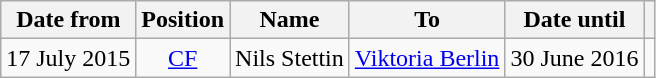<table class="wikitable" style="text-align:center;">
<tr>
<th>Date from</th>
<th>Position</th>
<th>Name</th>
<th>To</th>
<th>Date until</th>
<th></th>
</tr>
<tr>
<td>17 July 2015</td>
<td><a href='#'>CF</a></td>
<td>Nils Stettin</td>
<td><a href='#'>Viktoria Berlin</a></td>
<td>30 June 2016</td>
<td></td>
</tr>
</table>
